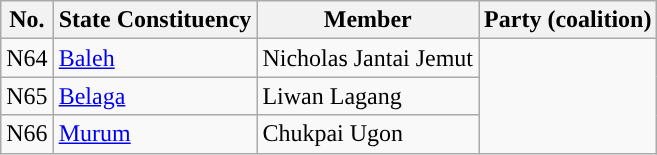<table class="wikitable">
<tr>
<th>No.</th>
<th>State Constituency</th>
<th>Member</th>
<th>Party (coalition)</th>
</tr>
<tr>
<td>N64</td>
<td><a href='#'>Baleh</a></td>
<td>Nicholas Jantai Jemut</td>
<td rowspan="3"></td>
</tr>
<tr>
<td>N65</td>
<td><a href='#'>Belaga</a></td>
<td>Liwan Lagang</td>
</tr>
<tr>
<td>N66</td>
<td><a href='#'>Murum</a></td>
<td>Chukpai Ugon</td>
</tr>
</table>
